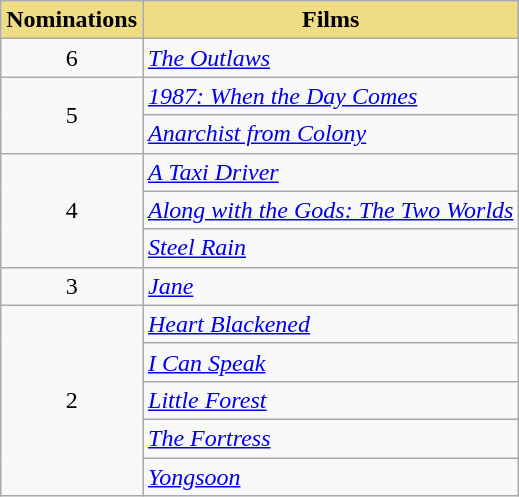<table class="wikitable">
<tr>
<th style="background:#EEDD82; text-align:center">Nominations</th>
<th style="background:#EEDD82; text-align:center">Films</th>
</tr>
<tr>
<td style="text-align:center">6</td>
<td><em><a href='#'>The Outlaws</a></em></td>
</tr>
<tr>
<td rowspan="2" style="text-align:center">5</td>
<td><em><a href='#'>1987: When the Day Comes</a></em></td>
</tr>
<tr>
<td><em><a href='#'>Anarchist from Colony</a></em></td>
</tr>
<tr>
<td rowspan="3" style="text-align:center">4</td>
<td><em><a href='#'>A Taxi Driver</a></em></td>
</tr>
<tr>
<td><em><a href='#'>Along with the Gods: The Two Worlds</a></em></td>
</tr>
<tr>
<td><em><a href='#'>Steel Rain</a></em></td>
</tr>
<tr>
<td style="text-align:center">3</td>
<td><em><a href='#'>Jane</a></em></td>
</tr>
<tr>
<td rowspan="5" style="text-align:center">2</td>
<td><em><a href='#'>Heart Blackened</a></em></td>
</tr>
<tr>
<td><em><a href='#'>I Can Speak</a></em></td>
</tr>
<tr>
<td><em><a href='#'>Little Forest</a></em></td>
</tr>
<tr>
<td><em><a href='#'>The Fortress</a></em></td>
</tr>
<tr>
<td><em><a href='#'>Yongsoon</a></em></td>
</tr>
</table>
